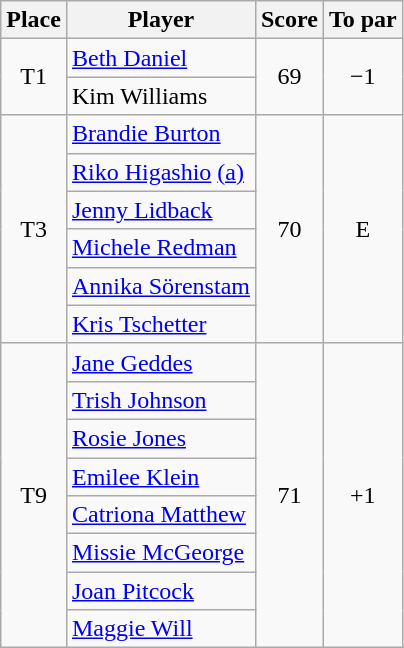<table class="wikitable">
<tr>
<th>Place</th>
<th>Player</th>
<th>Score</th>
<th>To par</th>
</tr>
<tr>
<td rowspan=2 align=center>T1</td>
<td> <a href='#'>Beth Daniel</a></td>
<td rowspan=2 align=center>69</td>
<td rowspan=2 align=center>−1</td>
</tr>
<tr>
<td> Kim Williams</td>
</tr>
<tr>
<td rowspan=6 align=center>T3</td>
<td> <a href='#'>Brandie Burton</a></td>
<td rowspan=6 align=center>70</td>
<td rowspan=6 align=center>E</td>
</tr>
<tr>
<td> <a href='#'>Riko Higashio</a> <a href='#'>(a)</a></td>
</tr>
<tr>
<td> <a href='#'>Jenny Lidback</a><br></td>
</tr>
<tr>
<td> <a href='#'>Michele Redman</a></td>
</tr>
<tr>
<td> <a href='#'>Annika Sörenstam</a></td>
</tr>
<tr>
<td> <a href='#'>Kris Tschetter</a></td>
</tr>
<tr>
<td rowspan=8 align=center>T9</td>
<td> <a href='#'>Jane Geddes</a></td>
<td rowspan=8 align=center>71</td>
<td rowspan=8 align=center>+1</td>
</tr>
<tr>
<td> <a href='#'>Trish Johnson</a></td>
</tr>
<tr>
<td> <a href='#'>Rosie Jones</a></td>
</tr>
<tr>
<td> <a href='#'>Emilee Klein</a></td>
</tr>
<tr>
<td> <a href='#'>Catriona Matthew</a></td>
</tr>
<tr>
<td> <a href='#'>Missie McGeorge</a></td>
</tr>
<tr>
<td> <a href='#'>Joan Pitcock</a></td>
</tr>
<tr>
<td> <a href='#'>Maggie Will</a></td>
</tr>
</table>
